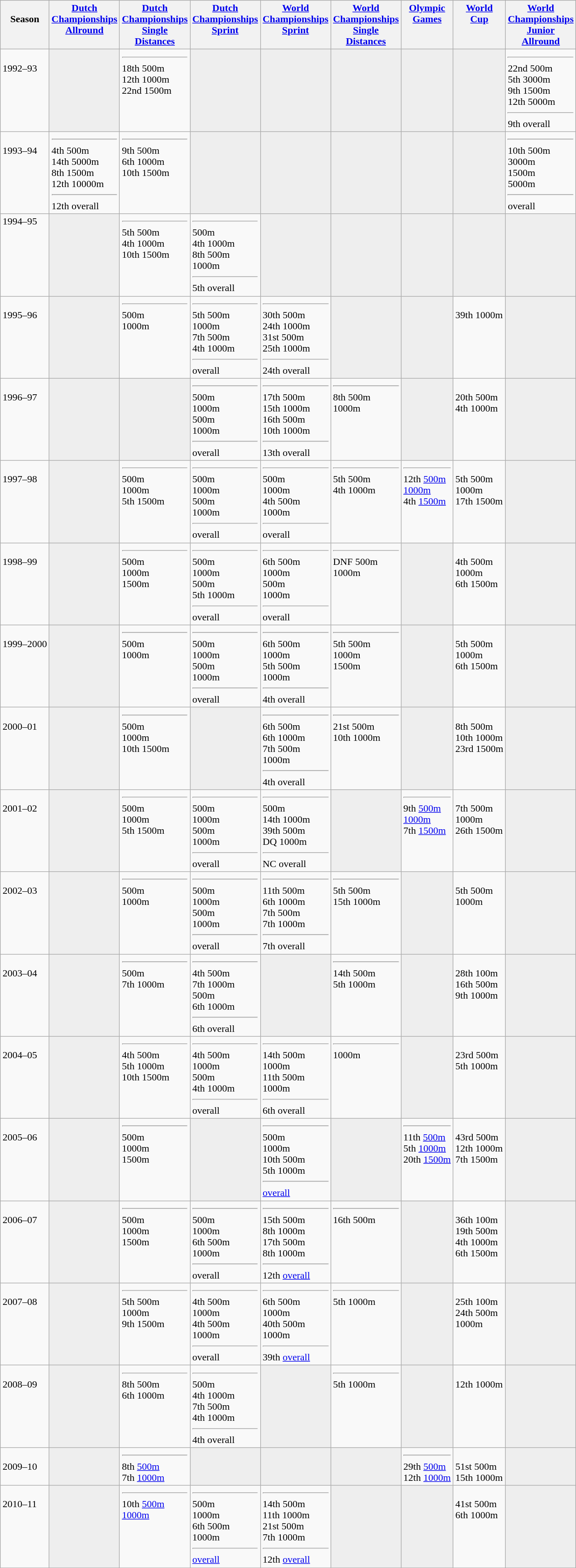<table class="wikitable">
<tr style="vertical-align: top;">
<th><br> Season</th>
<th><a href='#'>Dutch <br> Championships <br> Allround</a></th>
<th><a href='#'>Dutch <br> Championships <br> Single <br> Distances</a></th>
<th><a href='#'>Dutch <br> Championships <br> Sprint</a></th>
<th><a href='#'>World <br> Championships <br> Sprint</a></th>
<th><a href='#'>World <br> Championships <br> Single <br> Distances</a></th>
<th><a href='#'>Olympic <br> Games</a></th>
<th><a href='#'>World <br> Cup</a></th>
<th><a href='#'>World <br> Championships <br> Junior <br> Allround</a></th>
</tr>
<tr style="vertical-align: top;">
<td><br> 1992–93</td>
<td bgcolor=#EEEEEE></td>
<td> <hr> 18th 500m <br> 12th 1000m <br> 22nd 1500m</td>
<td bgcolor=#EEEEEE></td>
<td bgcolor=#EEEEEE></td>
<td bgcolor=#EEEEEE></td>
<td bgcolor=#EEEEEE></td>
<td bgcolor=#EEEEEE></td>
<td> <hr> 22nd 500m <br> 5th 3000m <br> 9th 1500m <br> 12th 5000m <hr> 9th overall</td>
</tr>
<tr style="vertical-align: top;">
<td><br> 1993–94</td>
<td> <hr> 4th 500m <br> 14th 5000m <br> 8th 1500m <br> 12th 10000m <hr> 12th overall</td>
<td> <hr> 9th 500m <br> 6th 1000m <br> 10th 1500m</td>
<td bgcolor=#EEEEEE></td>
<td bgcolor=#EEEEEE></td>
<td bgcolor=#EEEEEE></td>
<td bgcolor=#EEEEEE></td>
<td bgcolor=#EEEEEE></td>
<td> <hr> 10th 500m <br>  3000m <br>  1500m <br>  5000m <hr>  overall</td>
</tr>
<tr style="vertical-align: top;">
<td>1994–95</td>
<td bgcolor=#EEEEEE></td>
<td> <hr> 5th 500m <br> 4th 1000m <br> 10th 1500m</td>
<td> <hr>  500m <br> 4th 1000m <br> 8th 500m <br>  1000m <hr> 5th overall</td>
<td bgcolor=#EEEEEE></td>
<td bgcolor=#EEEEEE></td>
<td bgcolor=#EEEEEE></td>
<td bgcolor=#EEEEEE></td>
<td bgcolor=#EEEEEE></td>
</tr>
<tr style="vertical-align: top;">
<td><br> 1995–96</td>
<td bgcolor=#EEEEEE></td>
<td> <hr>  500m <br>  1000m</td>
<td> <hr> 5th 500m <br>  1000m <br> 7th 500m <br> 4th 1000m <hr>  overall</td>
<td> <hr> 30th 500m <br> 24th 1000m <br> 31st 500m <br> 25th 1000m <hr> 24th overall</td>
<td bgcolor=#EEEEEE></td>
<td bgcolor=#EEEEEE></td>
<td><br> 39th 1000m</td>
<td bgcolor=#EEEEEE></td>
</tr>
<tr style="vertical-align: top;">
<td><br> 1996–97</td>
<td bgcolor=#EEEEEE></td>
<td bgcolor=#EEEEEE></td>
<td> <hr>  500m <br>  1000m <br>  500m <br>  1000m <hr>  overall</td>
<td> <hr> 17th 500m <br> 15th 1000m <br> 16th 500m <br> 10th 1000m <hr> 13th overall</td>
<td> <hr> 8th 500m <br>  1000m</td>
<td bgcolor=#EEEEEE></td>
<td><br> 20th 500m <br> 4th 1000m</td>
<td bgcolor=#EEEEEE></td>
</tr>
<tr style="vertical-align: top;">
<td><br> 1997–98</td>
<td bgcolor=#EEEEEE></td>
<td> <hr>  500m <br>  1000m <br> 5th 1500m</td>
<td> <hr>  500m <br>  1000m <br>  500m <br>  1000m <hr>  overall</td>
<td> <hr>  500m <br>  1000m <br> 4th 500m <br>  1000m <hr>  overall</td>
<td> <hr> 5th 500m <br> 4th 1000m</td>
<td> <hr> 12th <a href='#'>500m</a> <br>  <a href='#'>1000m</a> <br> 4th <a href='#'>1500m</a></td>
<td><br> 5th 500m <br>  1000m <br> 17th 1500m</td>
<td bgcolor=#EEEEEE></td>
</tr>
<tr style="vertical-align: top;">
<td><br> 1998–99</td>
<td bgcolor=#EEEEEE></td>
<td> <hr>  500m <br>  1000m <br>  1500m</td>
<td> <hr>  500m <br>  1000m <br>  500m <br> 5th 1000m <hr>  overall</td>
<td> <hr> 6th 500m <br>  1000m <br>  500m <br>  1000m <hr>  overall</td>
<td> <hr> DNF 500m <br>  1000m</td>
<td bgcolor=#EEEEEE></td>
<td><br> 4th 500m <br>  1000m <br> 6th 1500m</td>
<td bgcolor=#EEEEEE></td>
</tr>
<tr style="vertical-align: top;">
<td><br> 1999–2000</td>
<td bgcolor=#EEEEEE></td>
<td> <hr>  500m <br>  1000m</td>
<td> <hr>  500m <br>  1000m <br>  500m <br>  1000m <hr>  overall</td>
<td> <hr> 6th 500m <br>  1000m <br> 5th 500m <br>  1000m <hr> 4th overall</td>
<td> <hr> 5th 500m <br>  1000m <br>  1500m</td>
<td bgcolor=#EEEEEE></td>
<td><br> 5th 500m <br>  1000m <br> 6th 1500m</td>
<td bgcolor=#EEEEEE></td>
</tr>
<tr style="vertical-align: top;">
<td><br> 2000–01</td>
<td bgcolor=#EEEEEE></td>
<td> <hr>  500m <br>  1000m <br> 10th 1500m</td>
<td bgcolor=#EEEEEE></td>
<td> <hr> 6th 500m <br> 6th 1000m <br> 7th 500m <br>  1000m <hr> 4th overall</td>
<td> <hr> 21st 500m <br> 10th 1000m</td>
<td bgcolor=#EEEEEE></td>
<td><br> 8th 500m <br> 10th 1000m <br> 23rd 1500m</td>
<td bgcolor=#EEEEEE></td>
</tr>
<tr style="vertical-align: top;">
<td><br> 2001–02</td>
<td bgcolor=#EEEEEE></td>
<td> <hr>  500m <br>  1000m <br> 5th 1500m</td>
<td> <hr>  500m <br>  1000m <br>  500m <br>  1000m <hr>  overall</td>
<td> <hr>  500m <br> 14th 1000m <br> 39th 500m <br> DQ 1000m <hr> NC overall</td>
<td bgcolor=#EEEEEE></td>
<td> <hr> 9th <a href='#'>500m</a> <br>  <a href='#'>1000m</a> <br> 7th <a href='#'>1500m</a></td>
<td><br> 7th 500m <br>  1000m <br> 26th 1500m</td>
<td bgcolor=#EEEEEE></td>
</tr>
<tr style="vertical-align: top;">
<td><br> 2002–03</td>
<td bgcolor=#EEEEEE></td>
<td> <hr>  500m <br>  1000m</td>
<td> <hr>  500m <br>  1000m <br>  500m <br>  1000m <hr>  overall</td>
<td> <hr> 11th 500m <br> 6th 1000m <br> 7th 500m <br> 7th 1000m <hr> 7th overall</td>
<td> <hr> 5th 500m <br> 15th 1000m</td>
<td bgcolor=#EEEEEE></td>
<td><br> 5th 500m <br>  1000m</td>
<td bgcolor=#EEEEEE></td>
</tr>
<tr style="vertical-align: top;">
<td><br> 2003–04</td>
<td bgcolor=#EEEEEE></td>
<td> <hr>  500m <br> 7th 1000m</td>
<td> <hr> 4th 500m <br> 7th 1000m <br>  500m <br> 6th 1000m <hr> 6th overall</td>
<td bgcolor=#EEEEEE></td>
<td> <hr> 14th 500m <br> 5th 1000m</td>
<td bgcolor=#EEEEEE></td>
<td><br> 28th 100m <br> 16th 500m <br> 9th 1000m</td>
<td bgcolor=#EEEEEE></td>
</tr>
<tr style="vertical-align: top;">
<td><br> 2004–05</td>
<td bgcolor=#EEEEEE></td>
<td> <hr> 4th 500m <br> 5th 1000m <br> 10th 1500m</td>
<td> <hr> 4th 500m <br>  1000m <br>  500m <br> 4th 1000m <hr>  overall</td>
<td> <hr> 14th 500m <br>  1000m <br> 11th 500m <br>  1000m <hr> 6th overall</td>
<td> <hr>  1000m</td>
<td bgcolor=#EEEEEE></td>
<td><br> 23rd 500m <br> 5th 1000m</td>
<td bgcolor=#EEEEEE></td>
</tr>
<tr style="vertical-align: top;">
<td><br> 2005–06</td>
<td bgcolor=#EEEEEE></td>
<td> <hr>  500m <br>  1000m <br>  1500m</td>
<td bgcolor=#EEEEEE></td>
<td> <hr>  500m <br>  1000m <br> 10th 500m <br> 5th 1000m <hr>  <a href='#'>overall</a></td>
<td bgcolor=#EEEEEE></td>
<td> <hr> 11th <a href='#'>500m</a> <br> 5th <a href='#'>1000m</a> <br> 20th <a href='#'>1500m</a></td>
<td><br> 43rd 500m <br> 12th 1000m <br> 7th 1500m</td>
<td bgcolor=#EEEEEE></td>
</tr>
<tr style="vertical-align: top;">
<td><br> 2006–07</td>
<td bgcolor=#EEEEEE></td>
<td> <hr>  500m <br>  1000m <br>  1500m</td>
<td> <hr>  500m <br>  1000m <br> 6th 500m <br>  1000m <hr>  overall</td>
<td> <hr> 15th 500m <br> 8th 1000m <br> 17th 500m <br> 8th 1000m <hr> 12th <a href='#'>overall</a></td>
<td> <hr> 16th 500m</td>
<td bgcolor=#EEEEEE></td>
<td><br> 36th 100m <br> 19th 500m <br> 4th 1000m <br> 6th 1500m</td>
<td bgcolor=#EEEEEE></td>
</tr>
<tr style="vertical-align: top;">
<td><br> 2007–08</td>
<td bgcolor=#EEEEEE></td>
<td> <hr> 5th 500m <br>  1000m <br> 9th 1500m</td>
<td> <hr> 4th 500m <br>  1000m <br> 4th 500m <br>  1000m <hr>  overall</td>
<td> <hr> 6th 500m <br>  1000m <br> 40th 500m <br>  1000m <hr> 39th <a href='#'>overall</a></td>
<td> <hr> 5th 1000m</td>
<td bgcolor=#EEEEEE></td>
<td><br> 25th 100m <br> 24th 500m <br>  1000m</td>
<td bgcolor=#EEEEEE></td>
</tr>
<tr style="vertical-align: top;">
<td><br> 2008–09</td>
<td bgcolor=#EEEEEE></td>
<td> <hr> 8th 500m <br> 6th 1000m</td>
<td> <hr>  500m <br> 4th 1000m <br> 7th 500m <br> 4th 1000m <hr> 4th overall</td>
<td bgcolor=#EEEEEE></td>
<td> <hr> 5th 1000m</td>
<td bgcolor=#EEEEEE></td>
<td><br> 12th 1000m</td>
<td bgcolor=#EEEEEE></td>
</tr>
<tr style="vertical-align: top;">
<td><br> 2009–10</td>
<td bgcolor=#EEEEEE></td>
<td> <hr> 8th <a href='#'>500m</a> <br> 7th <a href='#'>1000m</a></td>
<td bgcolor=#EEEEEE></td>
<td bgcolor=#EEEEEE></td>
<td bgcolor=#EEEEEE></td>
<td> <hr> 29th <a href='#'>500m</a> <br> 12th <a href='#'>1000m</a></td>
<td><br> 51st 500m <br> 15th 1000m</td>
<td bgcolor=#EEEEEE></td>
</tr>
<tr style="vertical-align: top;">
<td><br> 2010–11</td>
<td bgcolor=#EEEEEE></td>
<td> <hr> 10th <a href='#'>500m</a> <br>  <a href='#'>1000m</a></td>
<td> <hr>  500m <br>  1000m <br> 6th 500m <br>  1000m <hr>  <a href='#'>overall</a></td>
<td> <hr> 14th 500m <br> 11th 1000m <br> 21st 500m <br> 7th 1000m <hr> 12th <a href='#'>overall</a></td>
<td bgcolor=#EEEEEE></td>
<td bgcolor=#EEEEEE></td>
<td><br> 41st 500m <br> 6th 1000m</td>
<td bgcolor=#EEEEEE></td>
</tr>
</table>
